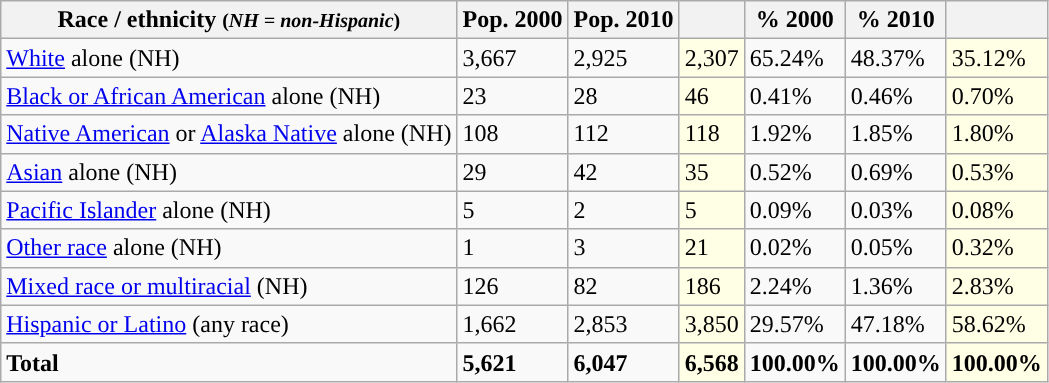<table class="wikitable">
<tr>
<th>Race / ethnicity <small>(<em>NH = non-Hispanic</em>)</small></th>
<th>Pop. 2000</th>
<th>Pop. 2010</th>
<th></th>
<th>% 2000</th>
<th>% 2010</th>
<th></th>
</tr>
<tr>
<td><a href='#'>White</a> alone (NH)</td>
<td>3,667</td>
<td>2,925</td>
<td style='background: #ffffe6;'>2,307</td>
<td>65.24%</td>
<td>48.37%</td>
<td style='background: #ffffe6;'>35.12%</td>
</tr>
<tr>
<td><a href='#'>Black or African American</a> alone (NH)</td>
<td>23</td>
<td>28</td>
<td style='background: #ffffe6;'>46</td>
<td>0.41%</td>
<td>0.46%</td>
<td style='background: #ffffe6;'>0.70%</td>
</tr>
<tr>
<td><a href='#'>Native American</a> or <a href='#'>Alaska Native</a> alone (NH)</td>
<td>108</td>
<td>112</td>
<td style='background: #ffffe6;'>118</td>
<td>1.92%</td>
<td>1.85%</td>
<td style='background: #ffffe6;'>1.80%</td>
</tr>
<tr>
<td><a href='#'>Asian</a> alone (NH)</td>
<td>29</td>
<td>42</td>
<td style='background: #ffffe6;'>35</td>
<td>0.52%</td>
<td>0.69%</td>
<td style='background: #ffffe6;'>0.53%</td>
</tr>
<tr>
<td><a href='#'>Pacific Islander</a> alone (NH)</td>
<td>5</td>
<td>2</td>
<td style='background: #ffffe6;'>5</td>
<td>0.09%</td>
<td>0.03%</td>
<td style='background: #ffffe6;'>0.08%</td>
</tr>
<tr>
<td><a href='#'>Other race</a> alone (NH)</td>
<td>1</td>
<td>3</td>
<td style='background: #ffffe6;'>21</td>
<td>0.02%</td>
<td>0.05%</td>
<td style='background: #ffffe6;'>0.32%</td>
</tr>
<tr>
<td><a href='#'>Mixed race or multiracial</a> (NH)</td>
<td>126</td>
<td>82</td>
<td style='background: #ffffe6;'>186</td>
<td>2.24%</td>
<td>1.36%</td>
<td style='background: #ffffe6;'>2.83%</td>
</tr>
<tr>
<td><a href='#'>Hispanic or Latino</a> (any race)</td>
<td>1,662</td>
<td>2,853</td>
<td style='background: #ffffe6;'>3,850</td>
<td>29.57%</td>
<td>47.18%</td>
<td style='background: #ffffe6;'>58.62%</td>
</tr>
<tr>
<td><strong>Total</strong></td>
<td><strong>5,621</strong></td>
<td><strong>6,047</strong></td>
<td style='background: #ffffe6;'><strong>6,568</strong></td>
<td><strong>100.00%</strong></td>
<td><strong>100.00%</strong></td>
<td style='background: #ffffe6;'><strong>100.00%</strong></td>
</tr>
</table>
